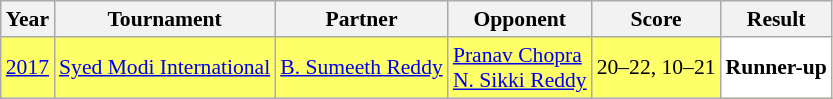<table class="sortable wikitable" style="font-size: 90%;">
<tr>
<th>Year</th>
<th>Tournament</th>
<th>Partner</th>
<th>Opponent</th>
<th>Score</th>
<th>Result</th>
</tr>
<tr style="background:#FFFF67">
<td align="center"><a href='#'>2017</a></td>
<td align="left"><a href='#'>Syed Modi International</a></td>
<td align="left"> <a href='#'>B. Sumeeth Reddy</a></td>
<td align="left"> <a href='#'>Pranav Chopra</a><br> <a href='#'>N. Sikki Reddy</a></td>
<td align="left">20–22, 10–21</td>
<td style="text-align:left; background:white"> <strong>Runner-up</strong></td>
</tr>
</table>
